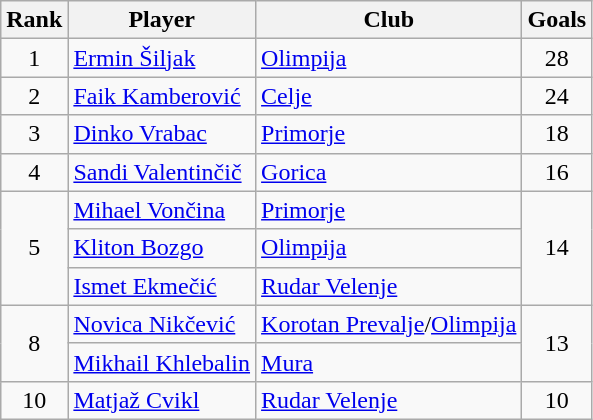<table class="wikitable" style="text-align:left">
<tr>
<th>Rank</th>
<th>Player</th>
<th>Club</th>
<th>Goals</th>
</tr>
<tr>
<td align="center">1</td>
<td> <a href='#'>Ermin Šiljak</a></td>
<td><a href='#'>Olimpija</a></td>
<td rowspan=1 align=center>28</td>
</tr>
<tr>
<td align="center">2</td>
<td> <a href='#'>Faik Kamberović</a></td>
<td><a href='#'>Celje</a></td>
<td rowspan=1 align=center>24</td>
</tr>
<tr>
<td align="center">3</td>
<td> <a href='#'>Dinko Vrabac</a></td>
<td><a href='#'>Primorje</a></td>
<td rowspan=1 align=center>18</td>
</tr>
<tr>
<td align="center">4</td>
<td> <a href='#'>Sandi Valentinčič</a></td>
<td><a href='#'>Gorica</a></td>
<td rowspan=1 align=center>16</td>
</tr>
<tr>
<td rowspan=3 align="center">5</td>
<td> <a href='#'>Mihael Vončina</a></td>
<td><a href='#'>Primorje</a></td>
<td rowspan=3 align=center>14</td>
</tr>
<tr>
<td> <a href='#'>Kliton Bozgo</a></td>
<td><a href='#'>Olimpija</a></td>
</tr>
<tr>
<td> <a href='#'>Ismet Ekmečić</a></td>
<td><a href='#'>Rudar Velenje</a></td>
</tr>
<tr>
<td rowspan=2 align="center">8</td>
<td> <a href='#'>Novica Nikčević</a></td>
<td><a href='#'>Korotan Prevalje</a>/<a href='#'>Olimpija</a></td>
<td rowspan=2 align=center>13</td>
</tr>
<tr>
<td> <a href='#'>Mikhail Khlebalin</a></td>
<td><a href='#'>Mura</a></td>
</tr>
<tr>
<td align="center">10</td>
<td> <a href='#'>Matjaž Cvikl</a></td>
<td><a href='#'>Rudar Velenje</a></td>
<td rowspan=1 align=center>10</td>
</tr>
</table>
